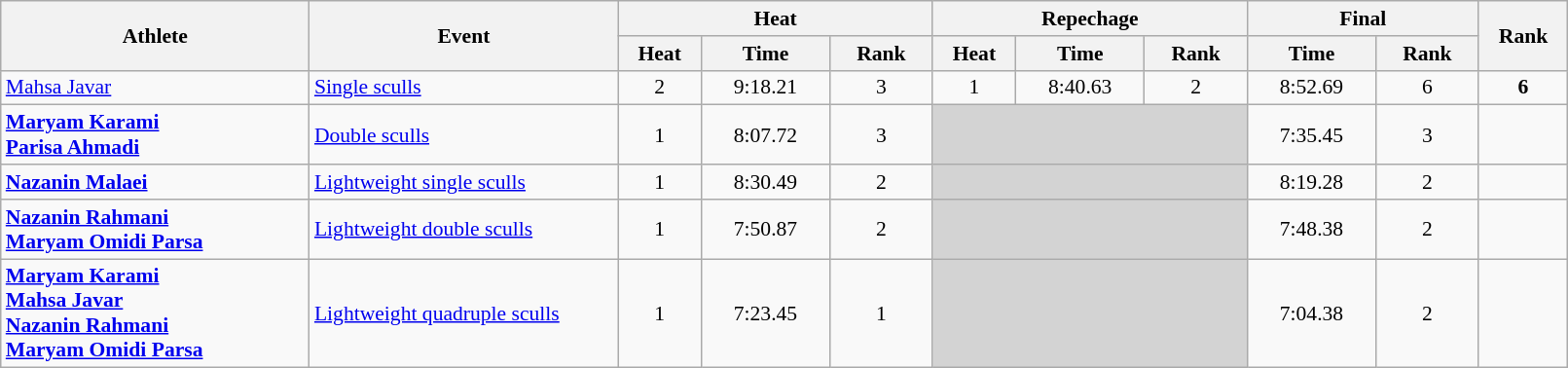<table class="wikitable" width="85%" style="text-align:center; font-size:90%">
<tr>
<th rowspan="2" width="12%">Athlete</th>
<th rowspan="2" width="12%">Event</th>
<th colspan="3" width="12%">Heat</th>
<th colspan="3" width="12%">Repechage</th>
<th colspan="2" width="9%">Final</th>
<th rowspan="2" width="3%">Rank</th>
</tr>
<tr>
<th width="3%">Heat</th>
<th width="5%">Time</th>
<th>Rank</th>
<th width="3%">Heat</th>
<th width="5%">Time</th>
<th>Rank</th>
<th width="5%">Time</th>
<th>Rank</th>
</tr>
<tr>
<td align=left><a href='#'>Mahsa Javar</a></td>
<td align=left><a href='#'>Single sculls</a></td>
<td>2</td>
<td>9:18.21</td>
<td>3</td>
<td>1</td>
<td>8:40.63</td>
<td>2 <strong></strong></td>
<td>8:52.69</td>
<td>6</td>
<td><strong>6</strong></td>
</tr>
<tr>
<td align=left><strong><a href='#'>Maryam Karami</a><br><a href='#'>Parisa Ahmadi</a></strong></td>
<td align=left><a href='#'>Double sculls</a></td>
<td>1</td>
<td>8:07.72</td>
<td>3 <strong></strong></td>
<td colspan=3 bgcolor=#D3D3D3></td>
<td>7:35.45</td>
<td>3</td>
<td></td>
</tr>
<tr>
<td align=left><strong><a href='#'>Nazanin Malaei</a></strong></td>
<td align=left><a href='#'>Lightweight single sculls</a></td>
<td>1</td>
<td>8:30.49</td>
<td>2 <strong></strong></td>
<td colspan=3 bgcolor=#D3D3D3></td>
<td>8:19.28</td>
<td>2</td>
<td></td>
</tr>
<tr>
<td align=left><strong><a href='#'>Nazanin Rahmani</a><br><a href='#'>Maryam Omidi Parsa</a></strong></td>
<td align=left><a href='#'>Lightweight double sculls</a></td>
<td>1</td>
<td>7:50.87</td>
<td>2 <strong></strong></td>
<td colspan=3 bgcolor=#D3D3D3></td>
<td>7:48.38</td>
<td>2</td>
<td></td>
</tr>
<tr>
<td align=left><strong><a href='#'>Maryam Karami</a><br><a href='#'>Mahsa Javar</a><br><a href='#'>Nazanin Rahmani</a><br><a href='#'>Maryam Omidi Parsa</a></strong></td>
<td align=left><a href='#'>Lightweight quadruple sculls</a></td>
<td>1</td>
<td>7:23.45</td>
<td>1 <strong></strong></td>
<td colspan=3 bgcolor=#D3D3D3></td>
<td>7:04.38</td>
<td>2</td>
<td></td>
</tr>
</table>
